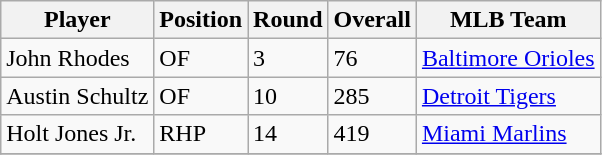<table class="wikitable">
<tr>
<th>Player</th>
<th>Position</th>
<th>Round</th>
<th>Overall</th>
<th>MLB Team</th>
</tr>
<tr>
<td>John Rhodes</td>
<td>OF</td>
<td>3</td>
<td>76</td>
<td><a href='#'>Baltimore Orioles</a></td>
</tr>
<tr>
<td>Austin Schultz</td>
<td>OF</td>
<td>10</td>
<td>285</td>
<td><a href='#'>Detroit Tigers</a></td>
</tr>
<tr>
<td>Holt Jones Jr.</td>
<td>RHP</td>
<td>14</td>
<td>419</td>
<td><a href='#'>Miami Marlins</a></td>
</tr>
<tr>
</tr>
</table>
